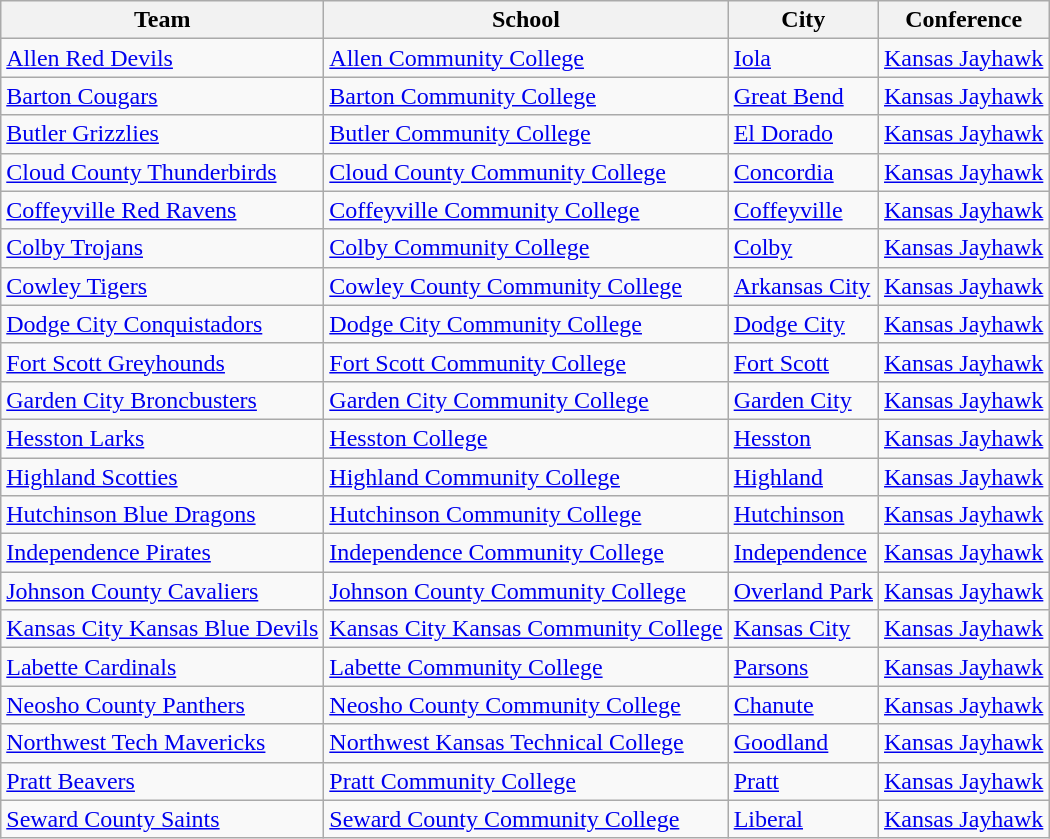<table class="sortable wikitable">
<tr>
<th>Team</th>
<th>School</th>
<th>City</th>
<th>Conference</th>
</tr>
<tr>
<td><a href='#'>Allen Red Devils</a></td>
<td><a href='#'>Allen Community College</a></td>
<td><a href='#'>Iola</a></td>
<td><a href='#'>Kansas Jayhawk</a></td>
</tr>
<tr>
<td><a href='#'>Barton Cougars</a></td>
<td><a href='#'>Barton Community College</a></td>
<td><a href='#'>Great Bend</a></td>
<td><a href='#'>Kansas Jayhawk</a></td>
</tr>
<tr>
<td><a href='#'>Butler Grizzlies</a></td>
<td><a href='#'>Butler Community College</a></td>
<td><a href='#'>El Dorado</a></td>
<td><a href='#'>Kansas Jayhawk</a></td>
</tr>
<tr>
<td><a href='#'>Cloud County Thunderbirds</a></td>
<td><a href='#'>Cloud County Community College</a></td>
<td><a href='#'>Concordia</a></td>
<td><a href='#'>Kansas Jayhawk</a></td>
</tr>
<tr>
<td><a href='#'>Coffeyville Red Ravens</a></td>
<td><a href='#'>Coffeyville Community College</a></td>
<td><a href='#'>Coffeyville</a></td>
<td><a href='#'>Kansas Jayhawk</a></td>
</tr>
<tr>
<td><a href='#'>Colby Trojans</a></td>
<td><a href='#'>Colby Community College</a></td>
<td><a href='#'>Colby</a></td>
<td><a href='#'>Kansas Jayhawk</a></td>
</tr>
<tr>
<td><a href='#'>Cowley Tigers</a></td>
<td><a href='#'>Cowley County Community College</a></td>
<td><a href='#'>Arkansas City</a></td>
<td><a href='#'>Kansas Jayhawk</a></td>
</tr>
<tr>
<td><a href='#'>Dodge City Conquistadors</a></td>
<td><a href='#'>Dodge City Community College</a></td>
<td><a href='#'>Dodge City</a></td>
<td><a href='#'>Kansas Jayhawk</a></td>
</tr>
<tr>
<td><a href='#'>Fort Scott Greyhounds</a></td>
<td><a href='#'>Fort Scott Community College</a></td>
<td><a href='#'>Fort Scott</a></td>
<td><a href='#'>Kansas Jayhawk</a></td>
</tr>
<tr>
<td><a href='#'>Garden City Broncbusters</a></td>
<td><a href='#'>Garden City Community College</a></td>
<td><a href='#'>Garden City</a></td>
<td><a href='#'>Kansas Jayhawk</a></td>
</tr>
<tr>
<td><a href='#'>Hesston Larks</a></td>
<td><a href='#'>Hesston College</a></td>
<td><a href='#'>Hesston</a></td>
<td><a href='#'>Kansas Jayhawk</a></td>
</tr>
<tr>
<td><a href='#'>Highland Scotties</a></td>
<td><a href='#'>Highland Community College</a></td>
<td><a href='#'>Highland</a></td>
<td><a href='#'>Kansas Jayhawk</a></td>
</tr>
<tr>
<td><a href='#'>Hutchinson Blue Dragons</a></td>
<td><a href='#'>Hutchinson Community College</a></td>
<td><a href='#'>Hutchinson</a></td>
<td><a href='#'>Kansas Jayhawk</a></td>
</tr>
<tr>
<td><a href='#'>Independence Pirates</a></td>
<td><a href='#'>Independence Community College</a></td>
<td><a href='#'>Independence</a></td>
<td><a href='#'>Kansas Jayhawk</a></td>
</tr>
<tr>
<td><a href='#'>Johnson County Cavaliers</a></td>
<td><a href='#'>Johnson County Community College</a></td>
<td><a href='#'>Overland Park</a></td>
<td><a href='#'>Kansas Jayhawk</a></td>
</tr>
<tr>
<td><a href='#'>Kansas City Kansas Blue Devils</a></td>
<td><a href='#'>Kansas City Kansas Community College</a></td>
<td><a href='#'>Kansas City</a></td>
<td><a href='#'>Kansas Jayhawk</a></td>
</tr>
<tr>
<td><a href='#'>Labette Cardinals</a></td>
<td><a href='#'>Labette Community College</a></td>
<td><a href='#'>Parsons</a></td>
<td><a href='#'>Kansas Jayhawk</a></td>
</tr>
<tr>
<td><a href='#'>Neosho County Panthers</a></td>
<td><a href='#'>Neosho County Community College</a></td>
<td><a href='#'>Chanute</a></td>
<td><a href='#'>Kansas Jayhawk</a></td>
</tr>
<tr>
<td><a href='#'>Northwest Tech Mavericks</a></td>
<td><a href='#'>Northwest Kansas Technical College</a></td>
<td><a href='#'>Goodland</a></td>
<td><a href='#'>Kansas Jayhawk</a></td>
</tr>
<tr>
<td><a href='#'>Pratt Beavers</a></td>
<td><a href='#'>Pratt Community College</a></td>
<td><a href='#'>Pratt</a></td>
<td><a href='#'>Kansas Jayhawk</a></td>
</tr>
<tr>
<td><a href='#'>Seward County Saints</a></td>
<td><a href='#'>Seward County Community College</a></td>
<td><a href='#'>Liberal</a></td>
<td><a href='#'>Kansas Jayhawk</a></td>
</tr>
</table>
